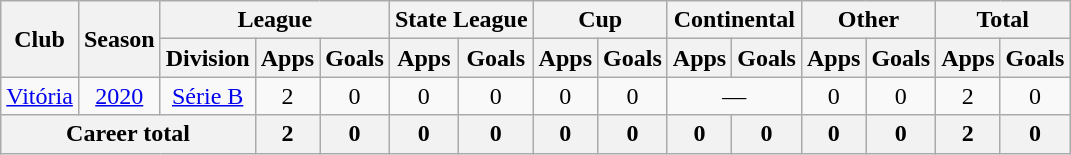<table class="wikitable" style="text-align: center;">
<tr>
<th rowspan="2">Club</th>
<th rowspan="2">Season</th>
<th colspan="3">League</th>
<th colspan="2">State League</th>
<th colspan="2">Cup</th>
<th colspan="2">Continental</th>
<th colspan="2">Other</th>
<th colspan="2">Total</th>
</tr>
<tr>
<th>Division</th>
<th>Apps</th>
<th>Goals</th>
<th>Apps</th>
<th>Goals</th>
<th>Apps</th>
<th>Goals</th>
<th>Apps</th>
<th>Goals</th>
<th>Apps</th>
<th>Goals</th>
<th>Apps</th>
<th>Goals</th>
</tr>
<tr>
<td rowspan="1" valign="center"><a href='#'>Vitória</a></td>
<td><a href='#'>2020</a></td>
<td rowspan="1"><a href='#'>Série B</a></td>
<td>2</td>
<td>0</td>
<td>0</td>
<td>0</td>
<td>0</td>
<td>0</td>
<td colspan="2">—</td>
<td>0</td>
<td>0</td>
<td>2</td>
<td>0</td>
</tr>
<tr>
<th colspan="3"><strong>Career total</strong></th>
<th>2</th>
<th>0</th>
<th>0</th>
<th>0</th>
<th>0</th>
<th>0</th>
<th>0</th>
<th>0</th>
<th>0</th>
<th>0</th>
<th>2</th>
<th>0</th>
</tr>
</table>
